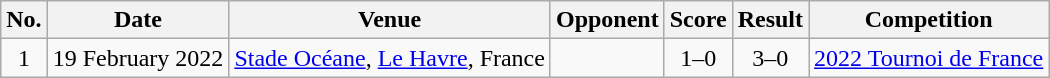<table class="wikitable sortable">
<tr>
<th scope="col">No.</th>
<th scope="col">Date</th>
<th scope="col">Venue</th>
<th scope="col">Opponent</th>
<th scope="col">Score</th>
<th scope="col">Result</th>
<th scope="col">Competition</th>
</tr>
<tr>
<td align="center">1</td>
<td>19 February 2022</td>
<td><a href='#'>Stade Océane</a>, <a href='#'>Le Havre</a>, France</td>
<td></td>
<td align="center">1–0</td>
<td align="center">3–0</td>
<td><a href='#'>2022 Tournoi de France</a></td>
</tr>
</table>
